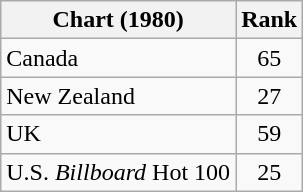<table class="wikitable sortable">
<tr>
<th>Chart (1980)</th>
<th>Rank</th>
</tr>
<tr>
<td>Canada </td>
<td style="text-align:center;">65</td>
</tr>
<tr>
<td>New Zealand</td>
<td style="text-align:center;">27</td>
</tr>
<tr>
<td>UK</td>
<td style="text-align:center;">59</td>
</tr>
<tr>
<td>U.S. <em>Billboard</em> Hot 100</td>
<td style="text-align:center;">25</td>
</tr>
</table>
